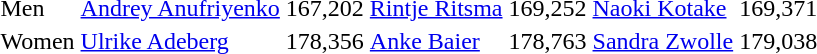<table>
<tr>
<td>Men<br></td>
<td><a href='#'>Andrey Anufriyenko</a><br></td>
<td>167,202</td>
<td><a href='#'>Rintje Ritsma</a><br></td>
<td>169,252</td>
<td><a href='#'>Naoki Kotake</a><br></td>
<td>169,371</td>
</tr>
<tr>
<td>Women<br></td>
<td><a href='#'>Ulrike Adeberg</a><br></td>
<td>178,356</td>
<td><a href='#'>Anke Baier</a><br></td>
<td>178,763</td>
<td><a href='#'>Sandra Zwolle</a><br></td>
<td>179,038</td>
</tr>
</table>
